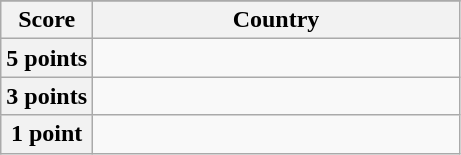<table class="wikitable">
<tr>
</tr>
<tr>
<th scope="col" width="20%">Score</th>
<th scope="col">Country</th>
</tr>
<tr>
<th scope="row">5 points</th>
<td></td>
</tr>
<tr>
<th scope="row">3 points</th>
<td></td>
</tr>
<tr>
<th scope="row">1 point</th>
<td></td>
</tr>
</table>
